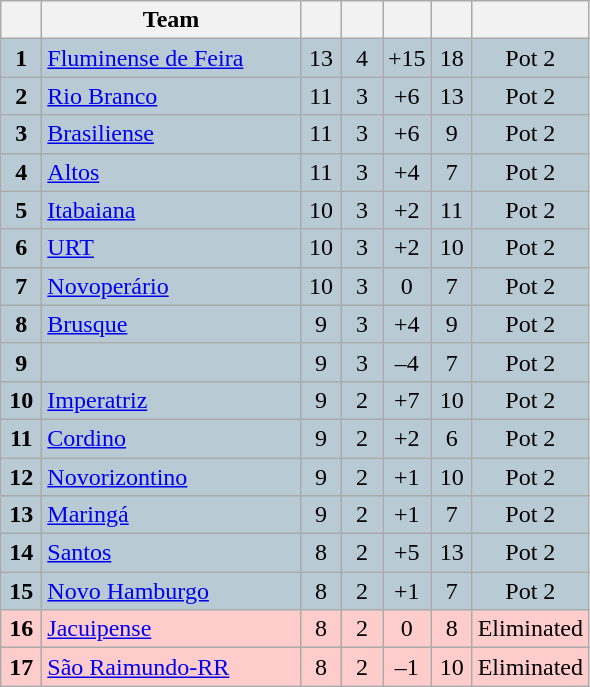<table class="wikitable" style="text-align: center;">
<tr>
<th width=20></th>
<th width=165>Team</th>
<th width=20></th>
<th width=20></th>
<th width=20></th>
<th width=20></th>
<th width=40></th>
</tr>
<tr bgcolor="#B8CAD4">
<td><strong>1</strong></td>
<td align=left> <a href='#'>Fluminense de Feira</a></td>
<td>13</td>
<td>4</td>
<td>+15</td>
<td>18</td>
<td>Pot 2</td>
</tr>
<tr bgcolor="#B8CAD4">
<td><strong>2</strong></td>
<td align=left> <a href='#'>Rio Branco</a></td>
<td>11</td>
<td>3</td>
<td>+6</td>
<td>13</td>
<td>Pot 2</td>
</tr>
<tr bgcolor="#B8CAD4">
<td><strong>3</strong></td>
<td align=left> <a href='#'>Brasiliense</a></td>
<td>11</td>
<td>3</td>
<td>+6</td>
<td>9</td>
<td>Pot 2</td>
</tr>
<tr bgcolor="#B8CAD4">
<td><strong>4</strong></td>
<td align=left> <a href='#'>Altos</a></td>
<td>11</td>
<td>3</td>
<td>+4</td>
<td>7</td>
<td>Pot 2</td>
</tr>
<tr bgcolor="#B8CAD4">
<td><strong>5</strong></td>
<td align=left> <a href='#'>Itabaiana</a></td>
<td>10</td>
<td>3</td>
<td>+2</td>
<td>11</td>
<td>Pot 2</td>
</tr>
<tr bgcolor="#B8CAD4">
<td><strong>6</strong></td>
<td align=left> <a href='#'>URT</a></td>
<td>10</td>
<td>3</td>
<td>+2</td>
<td>10</td>
<td>Pot 2</td>
</tr>
<tr bgcolor="#B8CAD4">
<td><strong>7</strong></td>
<td align=left> <a href='#'>Novoperário</a></td>
<td>10</td>
<td>3</td>
<td>0</td>
<td>7</td>
<td>Pot 2</td>
</tr>
<tr bgcolor="#B8CAD4">
<td><strong>8</strong></td>
<td align=left> <a href='#'>Brusque</a></td>
<td>9</td>
<td>3</td>
<td>+4</td>
<td>9</td>
<td>Pot 2</td>
</tr>
<tr bgcolor="#B8CAD4">
<td><strong>9</strong></td>
<td align=left></td>
<td>9</td>
<td>3</td>
<td>–4</td>
<td>7</td>
<td>Pot 2</td>
</tr>
<tr bgcolor="#B8CAD4">
<td><strong>10</strong></td>
<td align=left> <a href='#'>Imperatriz</a></td>
<td>9</td>
<td>2</td>
<td>+7</td>
<td>10</td>
<td>Pot 2</td>
</tr>
<tr bgcolor="#B8CAD4">
<td><strong>11</strong></td>
<td align=left> <a href='#'>Cordino</a></td>
<td>9</td>
<td>2</td>
<td>+2</td>
<td>6</td>
<td>Pot 2</td>
</tr>
<tr bgcolor="#B8CAD4">
<td><strong>12</strong></td>
<td align=left> <a href='#'>Novorizontino</a></td>
<td>9</td>
<td>2</td>
<td>+1</td>
<td>10</td>
<td>Pot 2</td>
</tr>
<tr bgcolor="#B8CAD4">
<td><strong>13</strong></td>
<td align=left> <a href='#'>Maringá</a></td>
<td>9</td>
<td>2</td>
<td>+1</td>
<td>7</td>
<td>Pot 2</td>
</tr>
<tr bgcolor="#B8CAD4">
<td><strong>14</strong></td>
<td align=left> <a href='#'>Santos</a></td>
<td>8</td>
<td>2</td>
<td>+5</td>
<td>13</td>
<td>Pot 2</td>
</tr>
<tr bgcolor="#B8CAD4">
<td><strong>15</strong></td>
<td align=left> <a href='#'>Novo Hamburgo</a></td>
<td>8</td>
<td>2</td>
<td>+1</td>
<td>7</td>
<td>Pot 2</td>
</tr>
<tr bgcolor="#ffcccc">
<td><strong>16</strong></td>
<td align=left> <a href='#'>Jacuipense</a></td>
<td>8</td>
<td>2</td>
<td>0</td>
<td>8</td>
<td>Eliminated</td>
</tr>
<tr bgcolor="#ffcccc">
<td><strong>17</strong></td>
<td align=left> <a href='#'>São Raimundo-RR</a></td>
<td>8</td>
<td>2</td>
<td>–1</td>
<td>10</td>
<td>Eliminated</td>
</tr>
</table>
